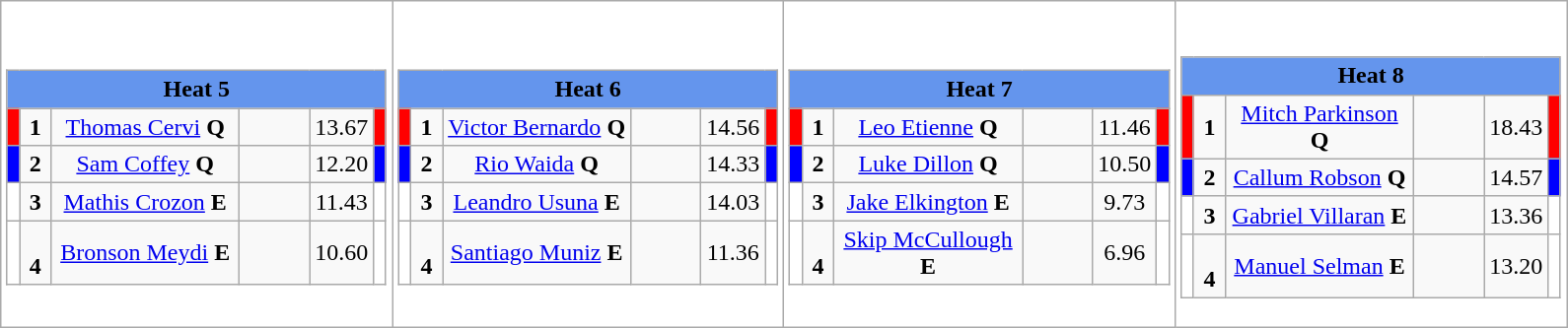<table class="wikitable" style="background:#fff;">
<tr>
<td><br><table class="wikitable" style="margin:1em auto;">
<tr>
<td colspan="8"  style="text-align:center; background:#6495ed;"><strong>Heat 5</strong></td>
</tr>
<tr>
<td style="width:01px; background: #f00;"></td>
<td style="width:14px; text-align:center;"><strong>1</strong></td>
<td style="width:120px; text-align:center;"><a href='#'>Thomas Cervi</a> <strong>Q</strong></td>
<td style="width:40px; text-align:center;"></td>
<td style="width:20px; text-align:center;">13.67</td>
<td style="width:01px; background: #f00;"></td>
</tr>
<tr>
<td style="width:01px; background: #00f;"></td>
<td style="width:14px; text-align:center;"><strong>2</strong></td>
<td style="width:120px; text-align:center;"><a href='#'>Sam Coffey</a> <strong>Q</strong></td>
<td style="width:40px; text-align:center;"></td>
<td style="width:20px; text-align:center;">12.20</td>
<td style="width:01px; background: #00f;"></td>
</tr>
<tr>
<td style="width:01px; background: #fff;"></td>
<td style="width:14px; text-align:center;"><strong>3</strong></td>
<td style="width:120px; text-align:center;"><a href='#'>Mathis Crozon</a> <strong>E</strong></td>
<td style="width:40px; text-align:center;"></td>
<td style="width:20px; text-align:center;">11.43</td>
<td style="width:01px; background: #fff;"></td>
</tr>
<tr>
<td style="width:01px; background: #fff;"></td>
<td style="width:14px; text-align:center;"><br><strong>4</strong></td>
<td style="width:120px; text-align:center;"><a href='#'>Bronson Meydi</a> <strong>E</strong></td>
<td style="width:40px; text-align:center;"></td>
<td style="width:20px; text-align:center;">10.60</td>
<td style="width:01px; background: #fff;"></td>
</tr>
</table>
</td>
<td><br><table class="wikitable" style="margin:1em auto;">
<tr>
<td colspan="8"  style="text-align:center; background:#6495ed;"><strong>Heat 6</strong></td>
</tr>
<tr>
<td style="width:01px; background: #f00;"></td>
<td style="width:14px; text-align:center;"><strong>1</strong></td>
<td style="width:120px; text-align:center;"><a href='#'>Victor Bernardo</a> <strong>Q</strong></td>
<td style="width:40px; text-align:center;"></td>
<td style="width:20px; text-align:center;">14.56</td>
<td style="width:01px; background: #f00;"></td>
</tr>
<tr>
<td style="width:01px; background: #00f;"></td>
<td style="width:14px; text-align:center;"><strong>2</strong></td>
<td style="width:120px; text-align:center;"><a href='#'>Rio Waida</a> <strong>Q</strong></td>
<td style="width:40px; text-align:center;"></td>
<td style="width:20px; text-align:center;">14.33</td>
<td style="width:01px; background: #00f;"></td>
</tr>
<tr>
<td style="width:01px; background: #fff;"></td>
<td style="width:14px; text-align:center;"><strong>3</strong></td>
<td style="width:120px; text-align:center;"><a href='#'>Leandro Usuna</a> <strong>E</strong></td>
<td style="width:40px; text-align:center;"></td>
<td style="width:20px; text-align:center;">14.03</td>
<td style="width:01px; background: #fff;"></td>
</tr>
<tr>
<td style="width:01px; background: #fff;"></td>
<td style="width:14px; text-align:center;"><br><strong>4</strong></td>
<td style="width:120px; text-align:center;"><a href='#'>Santiago Muniz</a> <strong>E</strong></td>
<td style="width:40px; text-align:center;"></td>
<td style="width:20px; text-align:center;">11.36</td>
<td style="width:01px; background: #fff;"></td>
</tr>
</table>
</td>
<td><br><table class="wikitable" style="margin:1em auto;">
<tr>
<td colspan="8"  style="text-align:center; background:#6495ed;"><strong>Heat 7</strong></td>
</tr>
<tr>
<td style="width:01px; background: #f00;"></td>
<td style="width:14px; text-align:center;"><strong>1</strong></td>
<td style="width:120px; text-align:center;"><a href='#'>Leo Etienne</a> <strong>Q</strong></td>
<td style="width:40px; text-align:center;"></td>
<td style="width:20px; text-align:center;">11.46</td>
<td style="width:01px; background: #f00;"></td>
</tr>
<tr>
<td style="width:01px; background: #00f;"></td>
<td style="width:14px; text-align:center;"><strong>2</strong></td>
<td style="width:120px; text-align:center;"><a href='#'>Luke Dillon</a> <strong>Q</strong></td>
<td style="width:40px; text-align:center;"></td>
<td style="width:20px; text-align:center;">10.50</td>
<td style="width:01px; background: #00f;"></td>
</tr>
<tr>
<td style="width:01px; background: #fff;"></td>
<td style="width:14px; text-align:center;"><strong>3</strong></td>
<td style="width:120px; text-align:center;"><a href='#'>Jake Elkington</a> <strong>E</strong></td>
<td style="width:40px; text-align:center;"></td>
<td style="width:20px; text-align:center;">9.73</td>
<td style="width:01px; background: #fff;"></td>
</tr>
<tr>
<td style="width:01px; background: #fff;"></td>
<td style="width:14px; text-align:center;"><br><strong>4</strong></td>
<td style="width:120px; text-align:center;"><a href='#'>Skip McCullough</a> <strong>E</strong></td>
<td style="width:40px; text-align:center;"></td>
<td style="width:20px; text-align:center;">6.96</td>
<td style="width:01px; background: #fff;"></td>
</tr>
</table>
</td>
<td><br><table class="wikitable" style="margin:1em auto;">
<tr>
<td colspan="8"  style="text-align:center; background:#6495ed;"><strong>Heat 8</strong></td>
</tr>
<tr>
<td style="width:01px; background: #f00;"></td>
<td style="width:14px; text-align:center;"><strong>1</strong></td>
<td style="width:120px; text-align:center;"><a href='#'>Mitch Parkinson</a> <strong>Q</strong></td>
<td style="width:40px; text-align:center;"></td>
<td style="width:20px; text-align:center;">18.43</td>
<td style="width:01px; background: #f00;"></td>
</tr>
<tr>
<td style="width:01px; background: #00f;"></td>
<td style="width:14px; text-align:center;"><strong>2</strong></td>
<td style="width:120px; text-align:center;"><a href='#'>Callum Robson</a> <strong>Q</strong></td>
<td style="width:40px; text-align:center;"></td>
<td style="width:20px; text-align:center;">14.57</td>
<td style="width:01px; background: #00f;"></td>
</tr>
<tr>
<td style="width:01px; background: #fff;"></td>
<td style="width:14px; text-align:center;"><strong>3</strong></td>
<td style="width:120px; text-align:center;"><a href='#'>Gabriel Villaran</a> <strong>E</strong></td>
<td style="width:40px; text-align:center;"></td>
<td style="width:20px; text-align:center;">13.36</td>
<td style="width:01px; background: #fff;"></td>
</tr>
<tr>
<td style="width:01px; background: #fff;"></td>
<td style="width:14px; text-align:center;"><br><strong>4</strong></td>
<td style="width:120px; text-align:center;"><a href='#'>Manuel Selman</a> <strong>E</strong></td>
<td style="width:40px; text-align:center;"></td>
<td style="width:20px; text-align:center;">13.20</td>
<td style="width:01px; background: #fff;"></td>
</tr>
</table>
</td>
</tr>
</table>
